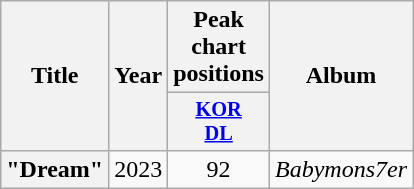<table class="wikitable plainrowheaders" style="text-align:center">
<tr>
<th scope="col" rowspan="2">Title</th>
<th scope="col" rowspan="2">Year</th>
<th scope="col" colspan="1">Peak chart positions</th>
<th scope="col" rowspan="2">Album</th>
</tr>
<tr>
<th scope="col" style="width:3em;font-size:85%"><a href='#'>KOR<br>DL</a><br></th>
</tr>
<tr>
<th scope="row">"Dream"</th>
<td>2023</td>
<td>92</td>
<td><em>Babymons7er</em></td>
</tr>
</table>
